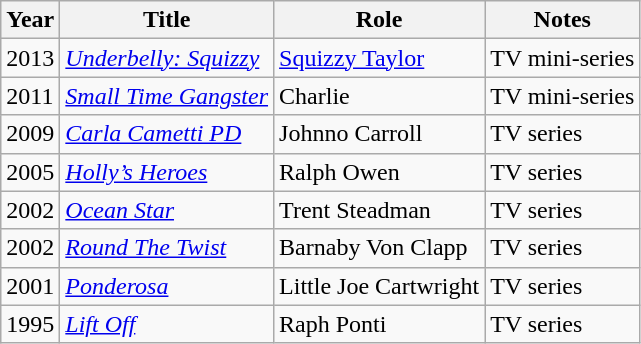<table class="wikitable sortable">
<tr>
<th>Year</th>
<th>Title</th>
<th>Role</th>
<th>Notes</th>
</tr>
<tr>
<td>2013</td>
<td><em><a href='#'>Underbelly: Squizzy</a></em></td>
<td><a href='#'>Squizzy Taylor</a></td>
<td>TV mini-series</td>
</tr>
<tr>
<td>2011</td>
<td><em><a href='#'>Small Time Gangster</a></em></td>
<td>Charlie</td>
<td>TV mini-series</td>
</tr>
<tr>
<td>2009</td>
<td><em><a href='#'>Carla Cametti PD</a></em></td>
<td>Johnno Carroll</td>
<td>TV series</td>
</tr>
<tr>
<td>2005</td>
<td><em><a href='#'>Holly’s Heroes</a></em></td>
<td>Ralph Owen</td>
<td>TV series</td>
</tr>
<tr>
<td>2002</td>
<td><em><a href='#'>Ocean Star</a></em></td>
<td>Trent Steadman</td>
<td>TV series</td>
</tr>
<tr>
<td>2002</td>
<td><em><a href='#'>Round The Twist</a></em></td>
<td>Barnaby Von Clapp</td>
<td>TV series</td>
</tr>
<tr>
<td>2001</td>
<td><em><a href='#'>Ponderosa</a></em></td>
<td>Little Joe Cartwright</td>
<td>TV series</td>
</tr>
<tr>
<td>1995</td>
<td><em><a href='#'>Lift Off</a></em></td>
<td>Raph Ponti</td>
<td>TV series</td>
</tr>
</table>
